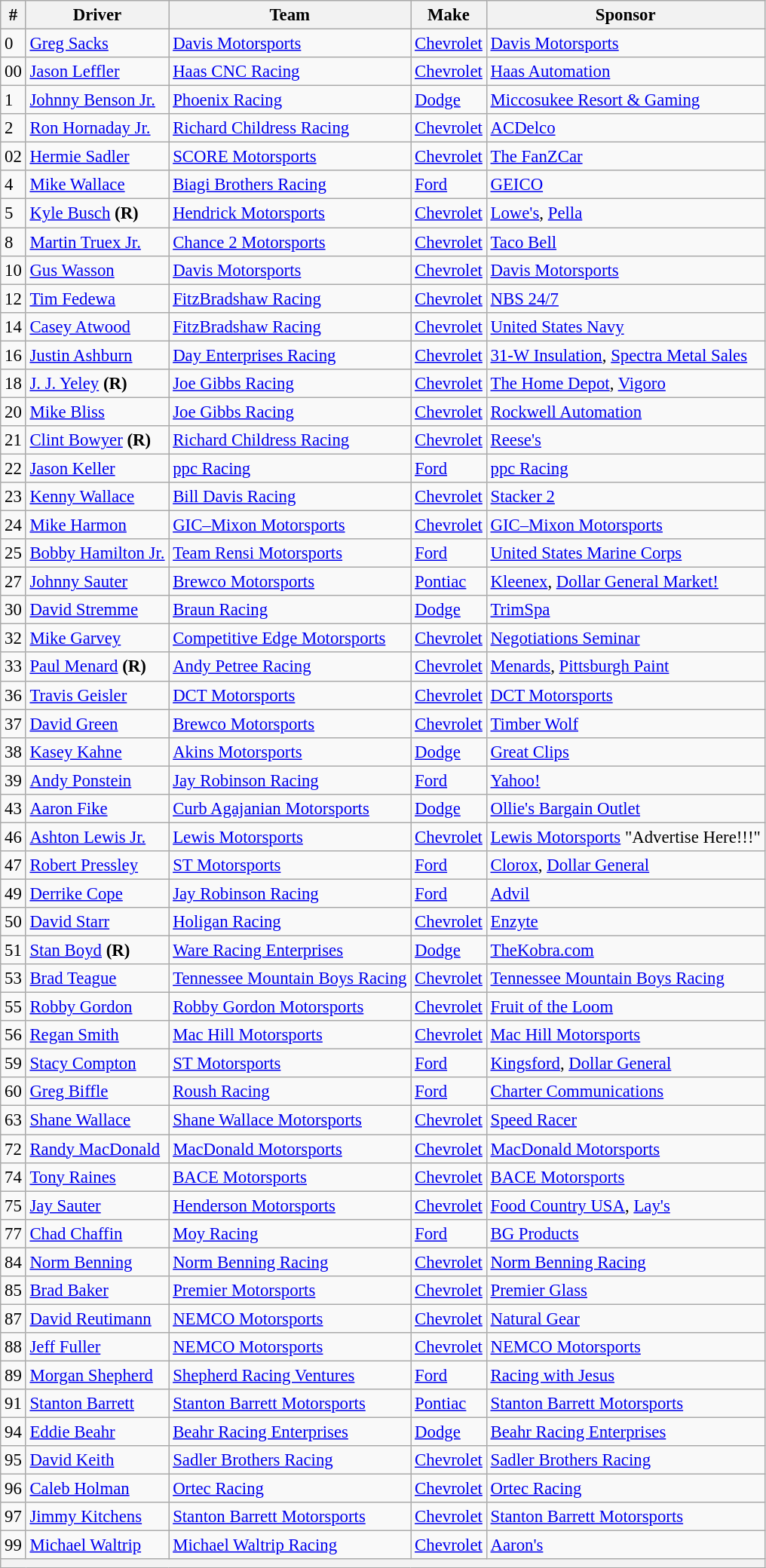<table class="wikitable" style="font-size:95%">
<tr>
<th>#</th>
<th>Driver</th>
<th>Team</th>
<th>Make</th>
<th>Sponsor</th>
</tr>
<tr>
<td>0</td>
<td><a href='#'>Greg Sacks</a></td>
<td><a href='#'>Davis Motorsports</a></td>
<td><a href='#'>Chevrolet</a></td>
<td><a href='#'>Davis Motorsports</a></td>
</tr>
<tr>
<td>00</td>
<td><a href='#'>Jason Leffler</a></td>
<td><a href='#'>Haas CNC Racing</a></td>
<td><a href='#'>Chevrolet</a></td>
<td><a href='#'>Haas Automation</a></td>
</tr>
<tr>
<td>1</td>
<td><a href='#'>Johnny Benson Jr.</a></td>
<td><a href='#'>Phoenix Racing</a></td>
<td><a href='#'>Dodge</a></td>
<td><a href='#'>Miccosukee Resort & Gaming</a></td>
</tr>
<tr>
<td>2</td>
<td><a href='#'>Ron Hornaday Jr.</a></td>
<td><a href='#'>Richard Childress Racing</a></td>
<td><a href='#'>Chevrolet</a></td>
<td><a href='#'>ACDelco</a></td>
</tr>
<tr>
<td>02</td>
<td><a href='#'>Hermie Sadler</a></td>
<td><a href='#'>SCORE Motorsports</a></td>
<td><a href='#'>Chevrolet</a></td>
<td><a href='#'>The FanZCar</a></td>
</tr>
<tr>
<td>4</td>
<td><a href='#'>Mike Wallace</a></td>
<td><a href='#'>Biagi Brothers Racing</a></td>
<td><a href='#'>Ford</a></td>
<td><a href='#'>GEICO</a></td>
</tr>
<tr>
<td>5</td>
<td><a href='#'>Kyle Busch</a> <strong>(R)</strong></td>
<td><a href='#'>Hendrick Motorsports</a></td>
<td><a href='#'>Chevrolet</a></td>
<td><a href='#'>Lowe's</a>, <a href='#'>Pella</a></td>
</tr>
<tr>
<td>8</td>
<td><a href='#'>Martin Truex Jr.</a></td>
<td><a href='#'>Chance 2 Motorsports</a></td>
<td><a href='#'>Chevrolet</a></td>
<td><a href='#'>Taco Bell</a></td>
</tr>
<tr>
<td>10</td>
<td><a href='#'>Gus Wasson</a></td>
<td><a href='#'>Davis Motorsports</a></td>
<td><a href='#'>Chevrolet</a></td>
<td><a href='#'>Davis Motorsports</a></td>
</tr>
<tr>
<td>12</td>
<td><a href='#'>Tim Fedewa</a></td>
<td><a href='#'>FitzBradshaw Racing</a></td>
<td><a href='#'>Chevrolet</a></td>
<td><a href='#'>NBS 24/7</a></td>
</tr>
<tr>
<td>14</td>
<td><a href='#'>Casey Atwood</a></td>
<td><a href='#'>FitzBradshaw Racing</a></td>
<td><a href='#'>Chevrolet</a></td>
<td><a href='#'>United States Navy</a></td>
</tr>
<tr>
<td>16</td>
<td><a href='#'>Justin Ashburn</a></td>
<td><a href='#'>Day Enterprises Racing</a></td>
<td><a href='#'>Chevrolet</a></td>
<td><a href='#'>31-W Insulation</a>, <a href='#'>Spectra Metal Sales</a></td>
</tr>
<tr>
<td>18</td>
<td><a href='#'>J. J. Yeley</a> <strong>(R)</strong></td>
<td><a href='#'>Joe Gibbs Racing</a></td>
<td><a href='#'>Chevrolet</a></td>
<td><a href='#'>The Home Depot</a>, <a href='#'>Vigoro</a></td>
</tr>
<tr>
<td>20</td>
<td><a href='#'>Mike Bliss</a></td>
<td><a href='#'>Joe Gibbs Racing</a></td>
<td><a href='#'>Chevrolet</a></td>
<td><a href='#'>Rockwell Automation</a></td>
</tr>
<tr>
<td>21</td>
<td><a href='#'>Clint Bowyer</a> <strong>(R)</strong></td>
<td><a href='#'>Richard Childress Racing</a></td>
<td><a href='#'>Chevrolet</a></td>
<td><a href='#'>Reese's</a></td>
</tr>
<tr>
<td>22</td>
<td><a href='#'>Jason Keller</a></td>
<td><a href='#'>ppc Racing</a></td>
<td><a href='#'>Ford</a></td>
<td><a href='#'>ppc Racing</a></td>
</tr>
<tr>
<td>23</td>
<td><a href='#'>Kenny Wallace</a></td>
<td><a href='#'>Bill Davis Racing</a></td>
<td><a href='#'>Chevrolet</a></td>
<td><a href='#'>Stacker 2</a></td>
</tr>
<tr>
<td>24</td>
<td><a href='#'>Mike Harmon</a></td>
<td><a href='#'>GIC–Mixon Motorsports</a></td>
<td><a href='#'>Chevrolet</a></td>
<td><a href='#'>GIC–Mixon Motorsports</a></td>
</tr>
<tr>
<td>25</td>
<td><a href='#'>Bobby Hamilton Jr.</a></td>
<td><a href='#'>Team Rensi Motorsports</a></td>
<td><a href='#'>Ford</a></td>
<td><a href='#'>United States Marine Corps</a></td>
</tr>
<tr>
<td>27</td>
<td><a href='#'>Johnny Sauter</a></td>
<td><a href='#'>Brewco Motorsports</a></td>
<td><a href='#'>Pontiac</a></td>
<td><a href='#'>Kleenex</a>, <a href='#'>Dollar General Market!</a></td>
</tr>
<tr>
<td>30</td>
<td><a href='#'>David Stremme</a></td>
<td><a href='#'>Braun Racing</a></td>
<td><a href='#'>Dodge</a></td>
<td><a href='#'>TrimSpa</a></td>
</tr>
<tr>
<td>32</td>
<td><a href='#'>Mike Garvey</a></td>
<td><a href='#'>Competitive Edge Motorsports</a></td>
<td><a href='#'>Chevrolet</a></td>
<td><a href='#'>Negotiations Seminar</a></td>
</tr>
<tr>
<td>33</td>
<td><a href='#'>Paul Menard</a> <strong>(R)</strong></td>
<td><a href='#'>Andy Petree Racing</a></td>
<td><a href='#'>Chevrolet</a></td>
<td><a href='#'>Menards</a>, <a href='#'>Pittsburgh Paint</a></td>
</tr>
<tr>
<td>36</td>
<td><a href='#'>Travis Geisler</a></td>
<td><a href='#'>DCT Motorsports</a></td>
<td><a href='#'>Chevrolet</a></td>
<td><a href='#'>DCT Motorsports</a></td>
</tr>
<tr>
<td>37</td>
<td><a href='#'>David Green</a></td>
<td><a href='#'>Brewco Motorsports</a></td>
<td><a href='#'>Chevrolet</a></td>
<td><a href='#'>Timber Wolf</a></td>
</tr>
<tr>
<td>38</td>
<td><a href='#'>Kasey Kahne</a></td>
<td><a href='#'>Akins Motorsports</a></td>
<td><a href='#'>Dodge</a></td>
<td><a href='#'>Great Clips</a></td>
</tr>
<tr>
<td>39</td>
<td><a href='#'>Andy Ponstein</a></td>
<td><a href='#'>Jay Robinson Racing</a></td>
<td><a href='#'>Ford</a></td>
<td><a href='#'>Yahoo!</a></td>
</tr>
<tr>
<td>43</td>
<td><a href='#'>Aaron Fike</a></td>
<td><a href='#'>Curb Agajanian Motorsports</a></td>
<td><a href='#'>Dodge</a></td>
<td><a href='#'>Ollie's Bargain Outlet</a></td>
</tr>
<tr>
<td>46</td>
<td><a href='#'>Ashton Lewis Jr.</a></td>
<td><a href='#'>Lewis Motorsports</a></td>
<td><a href='#'>Chevrolet</a></td>
<td><a href='#'>Lewis Motorsports</a> "Advertise Here!!!"</td>
</tr>
<tr>
<td>47</td>
<td><a href='#'>Robert Pressley</a></td>
<td><a href='#'>ST Motorsports</a></td>
<td><a href='#'>Ford</a></td>
<td><a href='#'>Clorox</a>, <a href='#'>Dollar General</a></td>
</tr>
<tr>
<td>49</td>
<td><a href='#'>Derrike Cope</a></td>
<td><a href='#'>Jay Robinson Racing</a></td>
<td><a href='#'>Ford</a></td>
<td><a href='#'>Advil</a></td>
</tr>
<tr>
<td>50</td>
<td><a href='#'>David Starr</a></td>
<td><a href='#'>Holigan Racing</a></td>
<td><a href='#'>Chevrolet</a></td>
<td><a href='#'>Enzyte</a></td>
</tr>
<tr>
<td>51</td>
<td><a href='#'>Stan Boyd</a> <strong>(R)</strong></td>
<td><a href='#'>Ware Racing Enterprises</a></td>
<td><a href='#'>Dodge</a></td>
<td><a href='#'>TheKobra.com</a></td>
</tr>
<tr>
<td>53</td>
<td><a href='#'>Brad Teague</a></td>
<td><a href='#'>Tennessee Mountain Boys Racing</a></td>
<td><a href='#'>Chevrolet</a></td>
<td><a href='#'>Tennessee Mountain Boys Racing</a></td>
</tr>
<tr>
<td>55</td>
<td><a href='#'>Robby Gordon</a></td>
<td><a href='#'>Robby Gordon Motorsports</a></td>
<td><a href='#'>Chevrolet</a></td>
<td><a href='#'>Fruit of the Loom</a></td>
</tr>
<tr>
<td>56</td>
<td><a href='#'>Regan Smith</a></td>
<td><a href='#'>Mac Hill Motorsports</a></td>
<td><a href='#'>Chevrolet</a></td>
<td><a href='#'>Mac Hill Motorsports</a></td>
</tr>
<tr>
<td>59</td>
<td><a href='#'>Stacy Compton</a></td>
<td><a href='#'>ST Motorsports</a></td>
<td><a href='#'>Ford</a></td>
<td><a href='#'>Kingsford</a>, <a href='#'>Dollar General</a></td>
</tr>
<tr>
<td>60</td>
<td><a href='#'>Greg Biffle</a></td>
<td><a href='#'>Roush Racing</a></td>
<td><a href='#'>Ford</a></td>
<td><a href='#'>Charter Communications</a></td>
</tr>
<tr>
<td>63</td>
<td><a href='#'>Shane Wallace</a></td>
<td><a href='#'>Shane Wallace Motorsports</a></td>
<td><a href='#'>Chevrolet</a></td>
<td><a href='#'>Speed Racer</a></td>
</tr>
<tr>
<td>72</td>
<td><a href='#'>Randy MacDonald</a></td>
<td><a href='#'>MacDonald Motorsports</a></td>
<td><a href='#'>Chevrolet</a></td>
<td><a href='#'>MacDonald Motorsports</a></td>
</tr>
<tr>
<td>74</td>
<td><a href='#'>Tony Raines</a></td>
<td><a href='#'>BACE Motorsports</a></td>
<td><a href='#'>Chevrolet</a></td>
<td><a href='#'>BACE Motorsports</a></td>
</tr>
<tr>
<td>75</td>
<td><a href='#'>Jay Sauter</a></td>
<td><a href='#'>Henderson Motorsports</a></td>
<td><a href='#'>Chevrolet</a></td>
<td><a href='#'>Food Country USA</a>, <a href='#'>Lay's</a></td>
</tr>
<tr>
<td>77</td>
<td><a href='#'>Chad Chaffin</a></td>
<td><a href='#'>Moy Racing</a></td>
<td><a href='#'>Ford</a></td>
<td><a href='#'>BG Products</a></td>
</tr>
<tr>
<td>84</td>
<td><a href='#'>Norm Benning</a></td>
<td><a href='#'>Norm Benning Racing</a></td>
<td><a href='#'>Chevrolet</a></td>
<td><a href='#'>Norm Benning Racing</a></td>
</tr>
<tr>
<td>85</td>
<td><a href='#'>Brad Baker</a></td>
<td><a href='#'>Premier Motorsports</a></td>
<td><a href='#'>Chevrolet</a></td>
<td><a href='#'>Premier Glass</a></td>
</tr>
<tr>
<td>87</td>
<td><a href='#'>David Reutimann</a></td>
<td><a href='#'>NEMCO Motorsports</a></td>
<td><a href='#'>Chevrolet</a></td>
<td><a href='#'>Natural Gear</a></td>
</tr>
<tr>
<td>88</td>
<td><a href='#'>Jeff Fuller</a></td>
<td><a href='#'>NEMCO Motorsports</a></td>
<td><a href='#'>Chevrolet</a></td>
<td><a href='#'>NEMCO Motorsports</a></td>
</tr>
<tr>
<td>89</td>
<td><a href='#'>Morgan Shepherd</a></td>
<td><a href='#'>Shepherd Racing Ventures</a></td>
<td><a href='#'>Ford</a></td>
<td><a href='#'>Racing with Jesus</a></td>
</tr>
<tr>
<td>91</td>
<td><a href='#'>Stanton Barrett</a></td>
<td><a href='#'>Stanton Barrett Motorsports</a></td>
<td><a href='#'>Pontiac</a></td>
<td><a href='#'>Stanton Barrett Motorsports</a></td>
</tr>
<tr>
<td>94</td>
<td><a href='#'>Eddie Beahr</a></td>
<td><a href='#'>Beahr Racing Enterprises</a></td>
<td><a href='#'>Dodge</a></td>
<td><a href='#'>Beahr Racing Enterprises</a></td>
</tr>
<tr>
<td>95</td>
<td><a href='#'>David Keith</a></td>
<td><a href='#'>Sadler Brothers Racing</a></td>
<td><a href='#'>Chevrolet</a></td>
<td><a href='#'>Sadler Brothers Racing</a></td>
</tr>
<tr>
<td>96</td>
<td><a href='#'>Caleb Holman</a></td>
<td><a href='#'>Ortec Racing</a></td>
<td><a href='#'>Chevrolet</a></td>
<td><a href='#'>Ortec Racing</a></td>
</tr>
<tr>
<td>97</td>
<td><a href='#'>Jimmy Kitchens</a></td>
<td><a href='#'>Stanton Barrett Motorsports</a></td>
<td><a href='#'>Chevrolet</a></td>
<td><a href='#'>Stanton Barrett Motorsports</a></td>
</tr>
<tr>
<td>99</td>
<td><a href='#'>Michael Waltrip</a></td>
<td><a href='#'>Michael Waltrip Racing</a></td>
<td><a href='#'>Chevrolet</a></td>
<td><a href='#'>Aaron's</a></td>
</tr>
<tr>
<th colspan="5"></th>
</tr>
</table>
